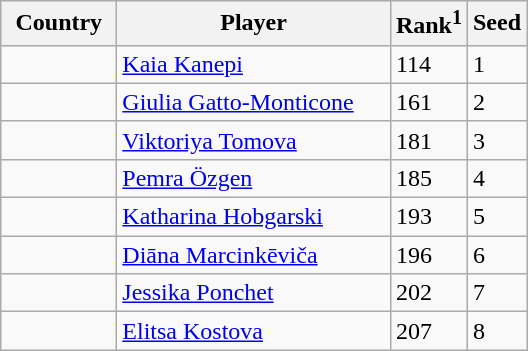<table class="sortable wikitable">
<tr>
<th width="70">Country</th>
<th width="175">Player</th>
<th>Rank<sup>1</sup></th>
<th>Seed</th>
</tr>
<tr>
<td></td>
<td><a href='#'>Kaia Kanepi</a></td>
<td>114</td>
<td>1</td>
</tr>
<tr>
<td></td>
<td><a href='#'>Giulia Gatto-Monticone</a></td>
<td>161</td>
<td>2</td>
</tr>
<tr>
<td></td>
<td><a href='#'>Viktoriya Tomova</a></td>
<td>181</td>
<td>3</td>
</tr>
<tr>
<td></td>
<td><a href='#'>Pemra Özgen</a></td>
<td>185</td>
<td>4</td>
</tr>
<tr>
<td></td>
<td><a href='#'>Katharina Hobgarski</a></td>
<td>193</td>
<td>5</td>
</tr>
<tr>
<td></td>
<td><a href='#'>Diāna Marcinkēviča</a></td>
<td>196</td>
<td>6</td>
</tr>
<tr>
<td></td>
<td><a href='#'>Jessika Ponchet</a></td>
<td>202</td>
<td>7</td>
</tr>
<tr>
<td></td>
<td><a href='#'>Elitsa Kostova</a></td>
<td>207</td>
<td>8</td>
</tr>
</table>
